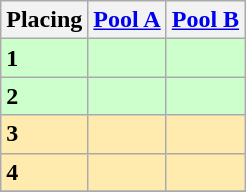<table class=wikitable style="border:1px solid #AAAAAA;">
<tr>
<th>Placing</th>
<th><a href='#'>Pool A</a></th>
<th><a href='#'>Pool B</a></th>
</tr>
<tr style="background: #ccffcc;">
<td><strong>1</strong></td>
<td></td>
<td></td>
</tr>
<tr style="background: #ccffcc;">
<td><strong>2</strong></td>
<td></td>
<td></td>
</tr>
<tr style="background: #ffebad;">
<td><strong>3</strong></td>
<td></td>
<td></td>
</tr>
<tr style="background: #ffebad;">
<td><strong>4</strong></td>
<td></td>
<td></td>
</tr>
<tr>
</tr>
</table>
